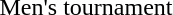<table>
<tr>
<td>Men's tournament<br></td>
<td></td>
<td></td>
<td></td>
</tr>
<tr>
<td><br></td>
<td></td>
<td></td>
<td></td>
</tr>
</table>
